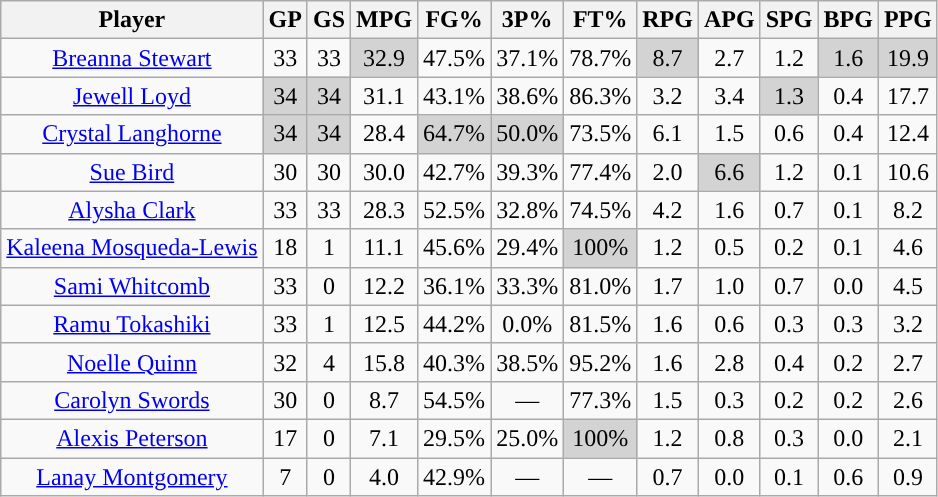<table class="wikitable sortable" style="text-align:center;">
<tr>
<th>Player</th>
<th>GP</th>
<th>GS</th>
<th>MPG</th>
<th>FG%</th>
<th>3P%</th>
<th>FT%</th>
<th>RPG</th>
<th>APG</th>
<th>SPG</th>
<th>BPG</th>
<th>PPG</th>
</tr>
<tr>
<td><a href='#'>Breanna Stewart</a></td>
<td>33</td>
<td>33</td>
<td style="background:#D3D3D3;">32.9</td>
<td>47.5%</td>
<td>37.1%</td>
<td>78.7%</td>
<td style="background:#D3D3D3;">8.7</td>
<td>2.7</td>
<td>1.2</td>
<td style="background:#D3D3D3;">1.6</td>
<td style="background:#D3D3D3;">19.9</td>
</tr>
<tr>
<td><a href='#'>Jewell Loyd</a></td>
<td style="background:#D3D3D3;">34</td>
<td style="background:#D3D3D3;">34</td>
<td>31.1</td>
<td>43.1%</td>
<td>38.6%</td>
<td>86.3%</td>
<td>3.2</td>
<td>3.4</td>
<td style="background:#D3D3D3;">1.3</td>
<td>0.4</td>
<td>17.7</td>
</tr>
<tr>
<td><a href='#'>Crystal Langhorne</a></td>
<td style="background:#D3D3D3;">34</td>
<td style="background:#D3D3D3;">34</td>
<td>28.4</td>
<td style="background:#D3D3D3;">64.7%</td>
<td style="background:#D3D3D3;">50.0%</td>
<td>73.5%</td>
<td>6.1</td>
<td>1.5</td>
<td>0.6</td>
<td>0.4</td>
<td>12.4</td>
</tr>
<tr>
<td><a href='#'>Sue Bird</a></td>
<td>30</td>
<td>30</td>
<td>30.0</td>
<td>42.7%</td>
<td>39.3%</td>
<td>77.4%</td>
<td>2.0</td>
<td style="background:#D3D3D3;">6.6</td>
<td>1.2</td>
<td>0.1</td>
<td>10.6</td>
</tr>
<tr>
<td><a href='#'>Alysha Clark</a></td>
<td>33</td>
<td>33</td>
<td>28.3</td>
<td>52.5%</td>
<td>32.8%</td>
<td>74.5%</td>
<td>4.2</td>
<td>1.6</td>
<td>0.7</td>
<td>0.1</td>
<td>8.2</td>
</tr>
<tr>
<td><a href='#'>Kaleena Mosqueda-Lewis</a></td>
<td>18</td>
<td>1</td>
<td>11.1</td>
<td>45.6%</td>
<td>29.4%</td>
<td style="background:#D3D3D3;">100%</td>
<td>1.2</td>
<td>0.5</td>
<td>0.2</td>
<td>0.1</td>
<td>4.6</td>
</tr>
<tr>
<td><a href='#'>Sami Whitcomb</a></td>
<td>33</td>
<td>0</td>
<td>12.2</td>
<td>36.1%</td>
<td>33.3%</td>
<td>81.0%</td>
<td>1.7</td>
<td>1.0</td>
<td>0.7</td>
<td>0.0</td>
<td>4.5</td>
</tr>
<tr>
<td><a href='#'>Ramu Tokashiki</a></td>
<td>33</td>
<td>1</td>
<td>12.5</td>
<td>44.2%</td>
<td>0.0%</td>
<td>81.5%</td>
<td>1.6</td>
<td>0.6</td>
<td>0.3</td>
<td>0.3</td>
<td>3.2</td>
</tr>
<tr>
<td><a href='#'>Noelle Quinn</a></td>
<td>32</td>
<td>4</td>
<td>15.8</td>
<td>40.3%</td>
<td>38.5%</td>
<td>95.2%</td>
<td>1.6</td>
<td>2.8</td>
<td>0.4</td>
<td>0.2</td>
<td>2.7</td>
</tr>
<tr>
<td><a href='#'>Carolyn Swords</a></td>
<td>30</td>
<td>0</td>
<td>8.7</td>
<td>54.5%</td>
<td>—</td>
<td>77.3%</td>
<td>1.5</td>
<td>0.3</td>
<td>0.2</td>
<td>0.2</td>
<td>2.6</td>
</tr>
<tr>
<td><a href='#'>Alexis Peterson</a></td>
<td>17</td>
<td>0</td>
<td>7.1</td>
<td>29.5%</td>
<td>25.0%</td>
<td style="background:#D3D3D3;">100%</td>
<td>1.2</td>
<td>0.8</td>
<td>0.3</td>
<td>0.0</td>
<td>2.1</td>
</tr>
<tr>
<td><a href='#'>Lanay Montgomery</a></td>
<td>7</td>
<td>0</td>
<td>4.0</td>
<td>42.9%</td>
<td>—</td>
<td>—</td>
<td>0.7</td>
<td>0.0</td>
<td>0.1</td>
<td>0.6</td>
<td>0.9</td>
</tr>
</table>
